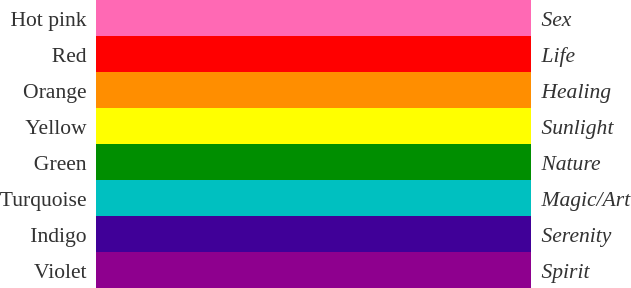<table style="color:#333; font-size:90%; border-collapse:collapse; border-width:0; margin: 0 auto">
<tr>
<td style="height: 22px; text-align:right; padding-right:1ex">Hot pink</td>
<td style="width:288px; background:hotPink;"></td>
<td style="padding-left:1ex"><em>Sex</em></td>
</tr>
<tr>
<td style="height: 22px; text-align:right; padding-right:1ex">Red</td>
<td style="background:#f00"></td>
<td style="padding-left:1ex"><em>Life</em></td>
</tr>
<tr>
<td style="height: 22px; text-align:right; padding-right:1ex">Orange</td>
<td style="background:#ff8e00"></td>
<td style="padding-left:1ex"><em>Healing</em></td>
</tr>
<tr>
<td style="height: 22px; text-align:right; padding-right:1ex">Yellow</td>
<td style="background:#ff0"></td>
<td style="padding-left:1ex"><em>Sunlight</em></td>
</tr>
<tr>
<td style="height: 22px; text-align:right; padding-right:1ex">Green</td>
<td style="background:#008e00"></td>
<td style="padding-left:1ex"><em>Nature</em></td>
</tr>
<tr>
<td style="height: 22px; text-align:right; padding-right:1ex">Turquoise</td>
<td style="background:#00c0c0"></td>
<td style="padding-left:1ex"><em>Magic/Art</em></td>
</tr>
<tr>
<td style="height: 22px; text-align:right; padding-right:1ex">Indigo</td>
<td style="background:#400098"></td>
<td style="padding-left:1ex"><em>Serenity</em></td>
</tr>
<tr>
<td style="height: 22px; text-align:right; padding-right:1ex">Violet</td>
<td style="background:#8e008e"></td>
<td style="padding-left:1ex"><em>Spirit</em></td>
</tr>
</table>
